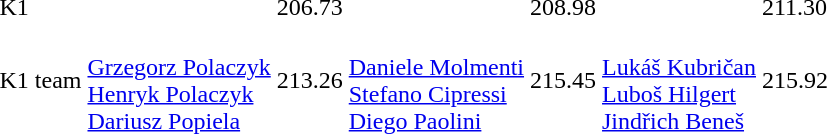<table>
<tr>
<td>K1</td>
<td></td>
<td>206.73</td>
<td></td>
<td>208.98</td>
<td></td>
<td>211.30</td>
</tr>
<tr>
<td>K1 team</td>
<td><br><a href='#'>Grzegorz Polaczyk</a><br><a href='#'>Henryk Polaczyk</a><br><a href='#'>Dariusz Popiela</a></td>
<td>213.26</td>
<td><br><a href='#'>Daniele Molmenti</a><br><a href='#'>Stefano Cipressi</a><br><a href='#'>Diego Paolini</a></td>
<td>215.45</td>
<td><br><a href='#'>Lukáš Kubričan</a><br><a href='#'>Luboš Hilgert</a><br><a href='#'>Jindřich Beneš</a></td>
<td>215.92</td>
</tr>
</table>
